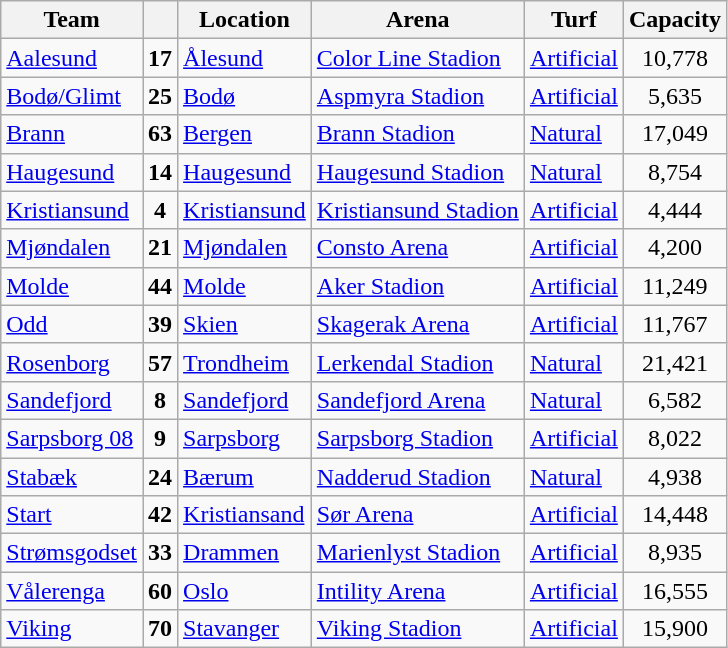<table class="wikitable sortable" border="1">
<tr>
<th>Team</th>
<th></th>
<th>Location</th>
<th>Arena</th>
<th>Turf</th>
<th>Capacity</th>
</tr>
<tr>
<td><a href='#'>Aalesund</a></td>
<td align="center"><strong>17</strong></td>
<td><a href='#'>Ålesund</a></td>
<td><a href='#'>Color Line Stadion</a></td>
<td><a href='#'>Artificial</a></td>
<td align="center">10,778</td>
</tr>
<tr>
<td><a href='#'>Bodø/Glimt</a></td>
<td align="center"><strong>25</strong></td>
<td><a href='#'>Bodø</a></td>
<td><a href='#'>Aspmyra Stadion</a></td>
<td><a href='#'>Artificial</a></td>
<td align="center">5,635</td>
</tr>
<tr>
<td><a href='#'>Brann</a></td>
<td align="center"><strong>63</strong></td>
<td><a href='#'>Bergen</a></td>
<td><a href='#'>Brann Stadion</a></td>
<td><a href='#'>Natural</a></td>
<td align="center">17,049</td>
</tr>
<tr>
<td><a href='#'>Haugesund</a></td>
<td align="center"><strong>14</strong></td>
<td><a href='#'>Haugesund</a></td>
<td><a href='#'>Haugesund Stadion</a></td>
<td><a href='#'>Natural</a></td>
<td align="center">8,754</td>
</tr>
<tr>
<td><a href='#'>Kristiansund</a></td>
<td align="center"><strong>4</strong></td>
<td><a href='#'>Kristiansund</a></td>
<td><a href='#'>Kristiansund Stadion</a></td>
<td><a href='#'>Artificial</a></td>
<td align="center">4,444</td>
</tr>
<tr>
<td><a href='#'>Mjøndalen</a></td>
<td align="center"><strong>21</strong></td>
<td><a href='#'>Mjøndalen</a></td>
<td><a href='#'>Consto Arena</a></td>
<td><a href='#'>Artificial</a></td>
<td align="center">4,200</td>
</tr>
<tr>
<td><a href='#'>Molde</a></td>
<td align="center"><strong>44</strong></td>
<td><a href='#'>Molde</a></td>
<td><a href='#'>Aker Stadion</a></td>
<td><a href='#'>Artificial</a></td>
<td align="center">11,249</td>
</tr>
<tr>
<td><a href='#'>Odd</a></td>
<td align="center"><strong>39</strong></td>
<td><a href='#'>Skien</a></td>
<td><a href='#'>Skagerak Arena</a></td>
<td><a href='#'>Artificial</a></td>
<td align="center">11,767</td>
</tr>
<tr>
<td><a href='#'>Rosenborg</a></td>
<td align="center"><strong>57</strong></td>
<td><a href='#'>Trondheim</a></td>
<td><a href='#'>Lerkendal Stadion</a></td>
<td><a href='#'>Natural</a></td>
<td align="center">21,421</td>
</tr>
<tr>
<td><a href='#'>Sandefjord</a></td>
<td align="center"><strong>8</strong></td>
<td><a href='#'>Sandefjord</a></td>
<td><a href='#'>Sandefjord Arena</a></td>
<td><a href='#'>Natural</a></td>
<td align="center">6,582</td>
</tr>
<tr>
<td><a href='#'>Sarpsborg 08</a></td>
<td align="center"><strong>9</strong></td>
<td><a href='#'>Sarpsborg</a></td>
<td><a href='#'>Sarpsborg Stadion</a></td>
<td><a href='#'>Artificial</a></td>
<td align="center">8,022</td>
</tr>
<tr>
<td><a href='#'>Stabæk</a></td>
<td align="center"><strong>24</strong></td>
<td><a href='#'>Bærum</a></td>
<td><a href='#'>Nadderud Stadion</a></td>
<td><a href='#'>Natural</a></td>
<td align="center">4,938</td>
</tr>
<tr>
<td><a href='#'>Start</a></td>
<td align="center"><strong>42</strong></td>
<td><a href='#'>Kristiansand</a></td>
<td><a href='#'>Sør Arena</a></td>
<td><a href='#'>Artificial</a></td>
<td align="center">14,448</td>
</tr>
<tr>
<td><a href='#'>Strømsgodset</a></td>
<td align="center"><strong>33</strong></td>
<td><a href='#'>Drammen</a></td>
<td><a href='#'>Marienlyst Stadion</a></td>
<td><a href='#'>Artificial</a></td>
<td align="center">8,935</td>
</tr>
<tr>
<td><a href='#'>Vålerenga</a></td>
<td align="center"><strong>60</strong></td>
<td><a href='#'>Oslo</a></td>
<td><a href='#'>Intility Arena</a></td>
<td><a href='#'>Artificial</a></td>
<td align="center">16,555</td>
</tr>
<tr>
<td><a href='#'>Viking</a></td>
<td align="center"><strong>70</strong></td>
<td><a href='#'>Stavanger</a></td>
<td><a href='#'>Viking Stadion</a></td>
<td><a href='#'>Artificial</a></td>
<td align="center">15,900</td>
</tr>
</table>
